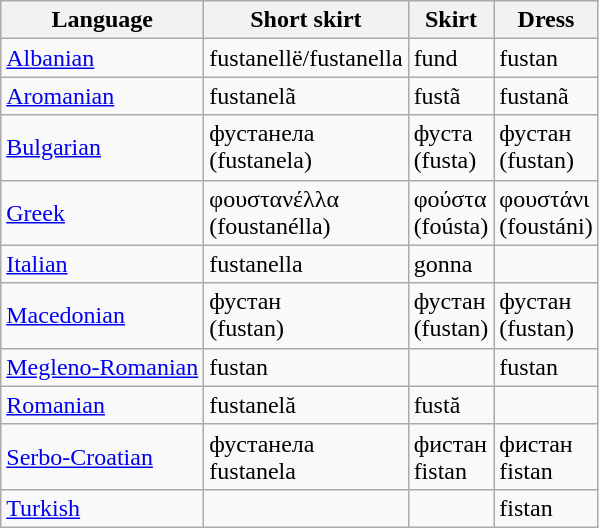<table class="wikitable">
<tr>
<th>Language</th>
<th>Short skirt</th>
<th>Skirt</th>
<th>Dress</th>
</tr>
<tr>
<td><a href='#'>Albanian</a></td>
<td>fustanellë/fustanella</td>
<td>fund</td>
<td>fustan</td>
</tr>
<tr>
<td><a href='#'>Aromanian</a></td>
<td>fustanelã</td>
<td>fustã</td>
<td>fustanã</td>
</tr>
<tr>
<td><a href='#'>Bulgarian</a></td>
<td>фустанела<br>(fustanela)</td>
<td>фуста<br>(fusta)</td>
<td>фустан<br>(fustan)</td>
</tr>
<tr>
<td><a href='#'>Greek</a></td>
<td>φουστανέλλα<br>(foustanélla)</td>
<td>φούστα<br>(foústa)</td>
<td>φουστάνι<br>(foustáni)</td>
</tr>
<tr>
<td><a href='#'>Italian</a></td>
<td>fustanella</td>
<td>gonna</td>
<td></td>
</tr>
<tr>
<td><a href='#'>Macedonian</a></td>
<td>фустан<br>(fustan)</td>
<td>фустан<br>(fustan)</td>
<td>фустан<br>(fustan)</td>
</tr>
<tr>
<td><a href='#'>Megleno-Romanian</a></td>
<td>fustan</td>
<td></td>
<td>fustan</td>
</tr>
<tr>
<td><a href='#'>Romanian</a></td>
<td>fustanelă</td>
<td>fustă</td>
<td></td>
</tr>
<tr>
<td><a href='#'>Serbo-Croatian</a></td>
<td>фустанела<br>fustanela</td>
<td>фистан<br>fistan</td>
<td>фистан<br>fistan</td>
</tr>
<tr>
<td><a href='#'>Turkish</a></td>
<td></td>
<td></td>
<td>fistan</td>
</tr>
</table>
